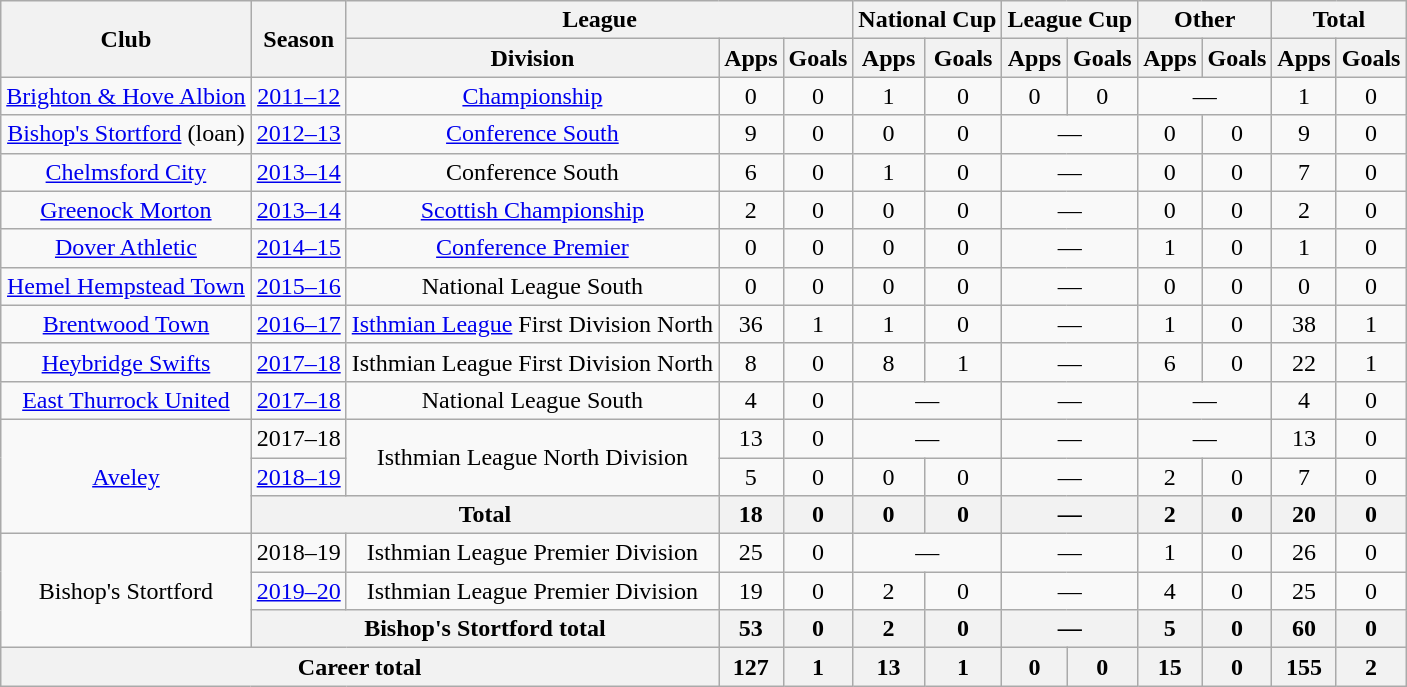<table class="wikitable" style="text-align: center;">
<tr>
<th rowspan="2">Club</th>
<th rowspan="2">Season</th>
<th colspan="3">League</th>
<th colspan="2">National Cup</th>
<th colspan="2">League Cup</th>
<th colspan="2">Other</th>
<th colspan="2">Total</th>
</tr>
<tr>
<th>Division</th>
<th>Apps</th>
<th>Goals</th>
<th>Apps</th>
<th>Goals</th>
<th>Apps</th>
<th>Goals</th>
<th>Apps</th>
<th>Goals</th>
<th>Apps</th>
<th>Goals</th>
</tr>
<tr>
<td rowspan="1" valign="center"><a href='#'>Brighton & Hove Albion</a></td>
<td><a href='#'>2011–12</a></td>
<td><a href='#'>Championship</a></td>
<td>0</td>
<td>0</td>
<td>1</td>
<td>0</td>
<td>0</td>
<td>0</td>
<td colspan="2">—</td>
<td>1</td>
<td>0</td>
</tr>
<tr>
<td rowspan="1" valign="center"><a href='#'>Bishop's Stortford</a> (loan)</td>
<td><a href='#'>2012–13</a></td>
<td><a href='#'>Conference South</a></td>
<td>9</td>
<td>0</td>
<td>0</td>
<td>0</td>
<td colspan="2">—</td>
<td>0</td>
<td>0</td>
<td>9</td>
<td>0</td>
</tr>
<tr>
<td rowspan="1" valign="center"><a href='#'>Chelmsford City</a></td>
<td><a href='#'>2013–14</a></td>
<td>Conference South</td>
<td>6</td>
<td>0</td>
<td>1</td>
<td>0</td>
<td colspan="2">—</td>
<td>0</td>
<td>0</td>
<td>7</td>
<td>0</td>
</tr>
<tr>
<td rowspan="1" valign="center"><a href='#'>Greenock Morton</a></td>
<td><a href='#'>2013–14</a></td>
<td><a href='#'>Scottish Championship</a></td>
<td>2</td>
<td>0</td>
<td>0</td>
<td>0</td>
<td colspan="2">—</td>
<td>0</td>
<td>0</td>
<td>2</td>
<td>0</td>
</tr>
<tr>
<td rowspan="1" valign="center"><a href='#'>Dover Athletic</a></td>
<td><a href='#'>2014–15</a></td>
<td><a href='#'>Conference Premier</a></td>
<td>0</td>
<td>0</td>
<td>0</td>
<td>0</td>
<td colspan="2">—</td>
<td>1</td>
<td>0</td>
<td>1</td>
<td>0</td>
</tr>
<tr>
<td rowspan="1" valign="center"><a href='#'>Hemel Hempstead Town</a></td>
<td><a href='#'>2015–16</a></td>
<td>National League South</td>
<td>0</td>
<td>0</td>
<td>0</td>
<td>0</td>
<td colspan="2">—</td>
<td>0</td>
<td>0</td>
<td>0</td>
<td>0</td>
</tr>
<tr>
<td rowspan="1" valign="center"><a href='#'>Brentwood Town</a></td>
<td><a href='#'>2016–17</a></td>
<td><a href='#'>Isthmian League</a> First Division North</td>
<td>36</td>
<td>1</td>
<td>1</td>
<td>0</td>
<td colspan="2">—</td>
<td>1</td>
<td>0</td>
<td>38</td>
<td>1</td>
</tr>
<tr>
<td rowspan="1" valign="center"><a href='#'>Heybridge Swifts</a></td>
<td><a href='#'>2017–18</a></td>
<td>Isthmian League First Division North</td>
<td>8</td>
<td>0</td>
<td>8</td>
<td>1</td>
<td colspan="2">—</td>
<td>6</td>
<td>0</td>
<td>22</td>
<td>1</td>
</tr>
<tr>
<td rowspan="1" valign="center"><a href='#'>East Thurrock United</a></td>
<td><a href='#'>2017–18</a></td>
<td>National League South</td>
<td>4</td>
<td>0</td>
<td colspan="2">—</td>
<td colspan="2">—</td>
<td colspan="2">—</td>
<td>4</td>
<td>0</td>
</tr>
<tr>
<td rowspan="3"><a href='#'>Aveley</a></td>
<td>2017–18</td>
<td rowspan="2">Isthmian League North Division</td>
<td>13</td>
<td>0</td>
<td colspan="2">—</td>
<td colspan="2">—</td>
<td colspan="2">—</td>
<td>13</td>
<td>0</td>
</tr>
<tr>
<td><a href='#'>2018–19</a></td>
<td>5</td>
<td>0</td>
<td>0</td>
<td>0</td>
<td colspan="2">—</td>
<td>2</td>
<td>0</td>
<td>7</td>
<td>0</td>
</tr>
<tr>
<th colspan="2">Total</th>
<th>18</th>
<th>0</th>
<th>0</th>
<th>0</th>
<th colspan="2">—</th>
<th>2</th>
<th>0</th>
<th>20</th>
<th>0</th>
</tr>
<tr>
<td rowspan="3">Bishop's Stortford</td>
<td>2018–19</td>
<td>Isthmian League Premier Division</td>
<td>25</td>
<td>0</td>
<td colspan="2">—</td>
<td colspan="2">—</td>
<td>1</td>
<td>0</td>
<td>26</td>
<td>0</td>
</tr>
<tr>
<td><a href='#'>2019–20</a></td>
<td>Isthmian League Premier Division</td>
<td>19</td>
<td>0</td>
<td>2</td>
<td>0</td>
<td colspan="2">—</td>
<td>4</td>
<td>0</td>
<td>25</td>
<td>0</td>
</tr>
<tr>
<th colspan="2">Bishop's Stortford total</th>
<th>53</th>
<th>0</th>
<th>2</th>
<th>0</th>
<th colspan="2">—</th>
<th>5</th>
<th>0</th>
<th>60</th>
<th>0</th>
</tr>
<tr>
<th colspan="3">Career total</th>
<th>127</th>
<th>1</th>
<th>13</th>
<th>1</th>
<th>0</th>
<th>0</th>
<th>15</th>
<th>0</th>
<th>155</th>
<th>2</th>
</tr>
</table>
